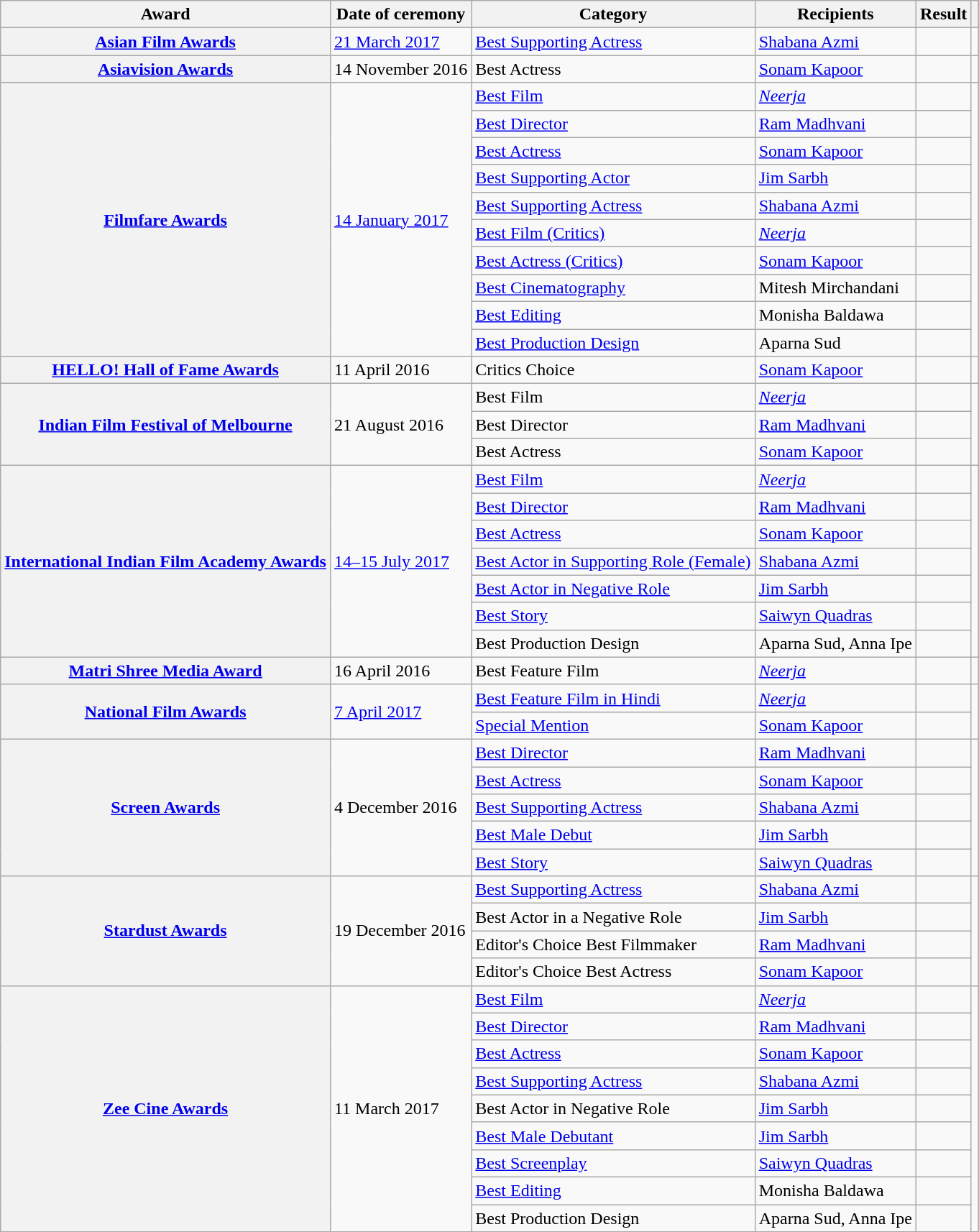<table class="wikitable plainrowheaders sortable">
<tr>
<th scope="col">Award</th>
<th scope="col">Date of ceremony</th>
<th scope="col">Category</th>
<th scope="col">Recipients</th>
<th scope="col">Result</th>
<th scope="col" class="unsortable"></th>
</tr>
<tr>
<th scope="row"><a href='#'>Asian Film Awards</a></th>
<td><a href='#'>21 March 2017</a></td>
<td><a href='#'>Best Supporting Actress</a></td>
<td><a href='#'>Shabana Azmi</a></td>
<td></td>
<td style="text-align:center;"></td>
</tr>
<tr>
<th scope="row"><a href='#'>Asiavision Awards</a></th>
<td>14 November 2016</td>
<td>Best Actress</td>
<td><a href='#'>Sonam Kapoor</a></td>
<td></td>
<td style="text-align:center;"></td>
</tr>
<tr>
<th rowspan="10" scope="row"><a href='#'>Filmfare Awards</a></th>
<td rowspan="10"><a href='#'>14 January 2017</a></td>
<td><a href='#'>Best Film</a></td>
<td><em><a href='#'>Neerja</a></em></td>
<td></td>
<td rowspan="10" style="text-align:center;"><br></td>
</tr>
<tr>
<td><a href='#'>Best Director</a></td>
<td><a href='#'>Ram Madhvani</a></td>
<td></td>
</tr>
<tr>
<td><a href='#'>Best Actress</a></td>
<td><a href='#'>Sonam Kapoor</a></td>
<td></td>
</tr>
<tr>
<td><a href='#'>Best Supporting Actor</a></td>
<td><a href='#'>Jim Sarbh</a></td>
<td></td>
</tr>
<tr>
<td><a href='#'>Best Supporting Actress</a></td>
<td><a href='#'>Shabana Azmi</a></td>
<td></td>
</tr>
<tr>
<td><a href='#'>Best Film (Critics)</a></td>
<td><em><a href='#'>Neerja</a></em></td>
<td></td>
</tr>
<tr>
<td><a href='#'>Best Actress (Critics)</a></td>
<td><a href='#'>Sonam Kapoor</a></td>
<td></td>
</tr>
<tr>
<td><a href='#'>Best Cinematography</a></td>
<td>Mitesh Mirchandani</td>
<td></td>
</tr>
<tr>
<td><a href='#'>Best Editing</a></td>
<td>Monisha Baldawa</td>
<td></td>
</tr>
<tr>
<td><a href='#'>Best Production Design</a></td>
<td>Aparna Sud</td>
<td></td>
</tr>
<tr>
<th scope="row"><a href='#'>HELLO! Hall of Fame Awards</a></th>
<td>11 April 2016</td>
<td>Critics Choice</td>
<td><a href='#'>Sonam Kapoor</a></td>
<td></td>
<td style="text-align:center;"></td>
</tr>
<tr>
<th rowspan="3" scope="row"><a href='#'>Indian Film Festival of Melbourne</a></th>
<td rowspan="3">21 August 2016</td>
<td>Best Film</td>
<td><em><a href='#'>Neerja</a></em></td>
<td></td>
<td rowspan="3" style="text-align:center;"><br></td>
</tr>
<tr>
<td>Best Director</td>
<td><a href='#'>Ram Madhvani</a></td>
<td></td>
</tr>
<tr>
<td>Best Actress</td>
<td><a href='#'>Sonam Kapoor</a></td>
<td></td>
</tr>
<tr>
<th rowspan="7" scope="row"><a href='#'>International Indian Film Academy Awards</a></th>
<td rowspan="7"><a href='#'>14–15 July 2017</a></td>
<td><a href='#'>Best Film</a></td>
<td><em><a href='#'>Neerja</a></em></td>
<td></td>
<td rowspan="7" style="text-align:center;"><br><br></td>
</tr>
<tr>
<td><a href='#'>Best Director</a></td>
<td><a href='#'>Ram Madhvani</a></td>
<td></td>
</tr>
<tr>
<td><a href='#'>Best Actress</a></td>
<td><a href='#'>Sonam Kapoor</a></td>
<td></td>
</tr>
<tr>
<td><a href='#'>Best Actor in Supporting Role (Female)</a></td>
<td><a href='#'>Shabana Azmi</a></td>
<td></td>
</tr>
<tr>
<td><a href='#'>Best Actor in Negative Role</a></td>
<td><a href='#'>Jim Sarbh</a></td>
<td></td>
</tr>
<tr>
<td><a href='#'>Best Story</a></td>
<td><a href='#'>Saiwyn Quadras</a></td>
<td></td>
</tr>
<tr>
<td>Best Production Design</td>
<td>Aparna Sud, Anna Ipe</td>
<td></td>
</tr>
<tr>
<th scope="row"><a href='#'>Matri Shree Media Award</a></th>
<td>16 April 2016</td>
<td>Best Feature Film</td>
<td><em><a href='#'>Neerja</a></em></td>
<td></td>
<td style="text-align:center;"></td>
</tr>
<tr>
<th rowspan="2" scope="row"><a href='#'>National Film Awards</a></th>
<td rowspan="2"><a href='#'>7 April 2017</a></td>
<td><a href='#'>Best Feature Film in Hindi</a></td>
<td><em><a href='#'>Neerja</a></em></td>
<td></td>
<td rowspan="2" style="text-align:center;"></td>
</tr>
<tr>
<td><a href='#'>Special Mention</a></td>
<td><a href='#'>Sonam Kapoor</a></td>
<td></td>
</tr>
<tr>
<th rowspan="5" scope="row"><a href='#'>Screen Awards</a></th>
<td rowspan="5">4 December 2016</td>
<td><a href='#'>Best Director</a></td>
<td><a href='#'>Ram Madhvani</a></td>
<td></td>
<td rowspan="5" style="text-align:center;"><br></td>
</tr>
<tr>
<td><a href='#'>Best Actress</a></td>
<td><a href='#'>Sonam Kapoor</a></td>
<td></td>
</tr>
<tr>
<td><a href='#'>Best Supporting Actress</a></td>
<td><a href='#'>Shabana Azmi</a></td>
<td></td>
</tr>
<tr>
<td><a href='#'>Best Male Debut</a></td>
<td><a href='#'>Jim Sarbh</a></td>
<td></td>
</tr>
<tr>
<td><a href='#'>Best Story</a></td>
<td><a href='#'>Saiwyn Quadras</a></td>
<td></td>
</tr>
<tr>
<th rowspan="4" scope="row"><a href='#'>Stardust Awards</a></th>
<td rowspan="4">19 December 2016</td>
<td><a href='#'>Best Supporting Actress</a></td>
<td><a href='#'>Shabana Azmi</a></td>
<td></td>
<td rowspan="4" style="text-align:center;"></td>
</tr>
<tr>
<td>Best Actor in a Negative Role</td>
<td><a href='#'>Jim Sarbh</a></td>
<td></td>
</tr>
<tr>
<td>Editor's Choice Best Filmmaker</td>
<td><a href='#'>Ram Madhvani</a></td>
<td></td>
</tr>
<tr>
<td>Editor's Choice Best Actress</td>
<td><a href='#'>Sonam Kapoor</a></td>
<td></td>
</tr>
<tr>
<th rowspan="9" scope="row"><a href='#'>Zee Cine Awards</a></th>
<td rowspan="9">11 March 2017</td>
<td><a href='#'>Best Film</a></td>
<td><em><a href='#'>Neerja</a></em></td>
<td></td>
<td rowspan="9" style="text-align:center;"><br></td>
</tr>
<tr>
<td><a href='#'>Best Director</a></td>
<td><a href='#'>Ram Madhvani</a></td>
<td></td>
</tr>
<tr>
<td><a href='#'>Best Actress</a></td>
<td><a href='#'>Sonam Kapoor</a></td>
<td></td>
</tr>
<tr>
<td><a href='#'>Best Supporting Actress</a></td>
<td><a href='#'>Shabana Azmi</a></td>
<td></td>
</tr>
<tr>
<td>Best Actor in Negative Role</td>
<td><a href='#'>Jim Sarbh</a></td>
<td></td>
</tr>
<tr>
<td><a href='#'>Best Male Debutant</a></td>
<td><a href='#'>Jim Sarbh</a></td>
<td></td>
</tr>
<tr>
<td><a href='#'>Best Screenplay</a></td>
<td><a href='#'>Saiwyn Quadras</a></td>
<td></td>
</tr>
<tr>
<td><a href='#'>Best Editing</a></td>
<td>Monisha Baldawa</td>
<td></td>
</tr>
<tr>
<td>Best Production Design</td>
<td>Aparna Sud, Anna Ipe</td>
<td></td>
</tr>
</table>
